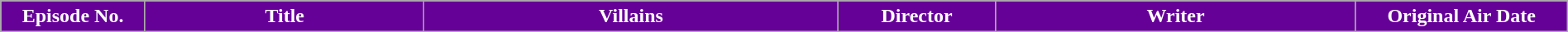<table class="wikitable plainrowheaders"  style="width:100%; background:#ffffff;">
<tr>
<th scope="col" style="background:#660198; color:#ffffff; width:100px;">Episode No.</th>
<th scope="col" style="background:#660198; color:#ffffff; width:200px;">Title</th>
<th scope="col" style="background:#660198; color:#ffffff; width:300px;">Villains</th>
<th scope="col" style="background:#660198; color:#ffffff; width:110px;">Director</th>
<th scope="col" style="background:#660198; color:#ffffff; width:260px;">Writer</th>
<th scope="col" style="background:#660198; color:#ffffff; width:150px;">Original Air Date<br>











</th>
</tr>
</table>
